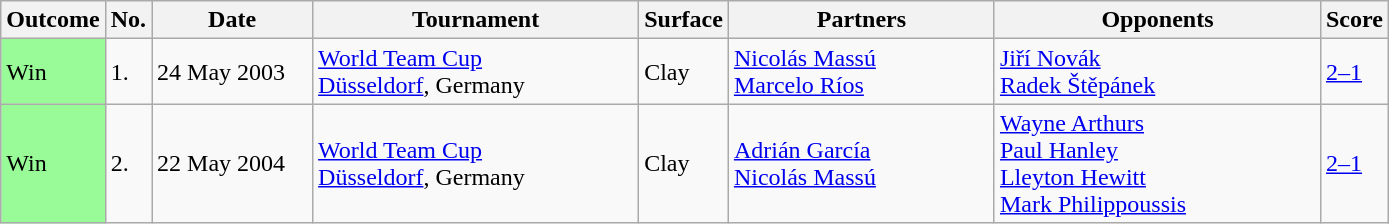<table class="sortable wikitable">
<tr>
<th>Outcome</th>
<th>No.</th>
<th width=100>Date</th>
<th width=210>Tournament</th>
<th>Surface</th>
<th width=170>Partners</th>
<th width=210>Opponents</th>
<th>Score</th>
</tr>
<tr>
<td style="background:#98fb98;">Win</td>
<td>1.</td>
<td>24 May 2003</td>
<td><a href='#'>World Team Cup</a><br><a href='#'>Düsseldorf</a>, Germany</td>
<td>Clay</td>
<td> <a href='#'>Nicolás Massú</a><br> <a href='#'>Marcelo Ríos</a></td>
<td> <a href='#'>Jiří Novák</a><br> <a href='#'>Radek Štěpánek</a></td>
<td><a href='#'>2–1</a></td>
</tr>
<tr>
<td style="background:#98fb98;">Win</td>
<td>2.</td>
<td>22 May 2004</td>
<td><a href='#'>World Team Cup</a><br><a href='#'>Düsseldorf</a>, Germany</td>
<td>Clay</td>
<td> <a href='#'>Adrián García</a><br> <a href='#'>Nicolás Massú</a></td>
<td> <a href='#'>Wayne Arthurs</a><br> <a href='#'>Paul Hanley</a><br> <a href='#'>Lleyton Hewitt</a><br> <a href='#'>Mark Philippoussis</a></td>
<td><a href='#'>2–1</a></td>
</tr>
</table>
